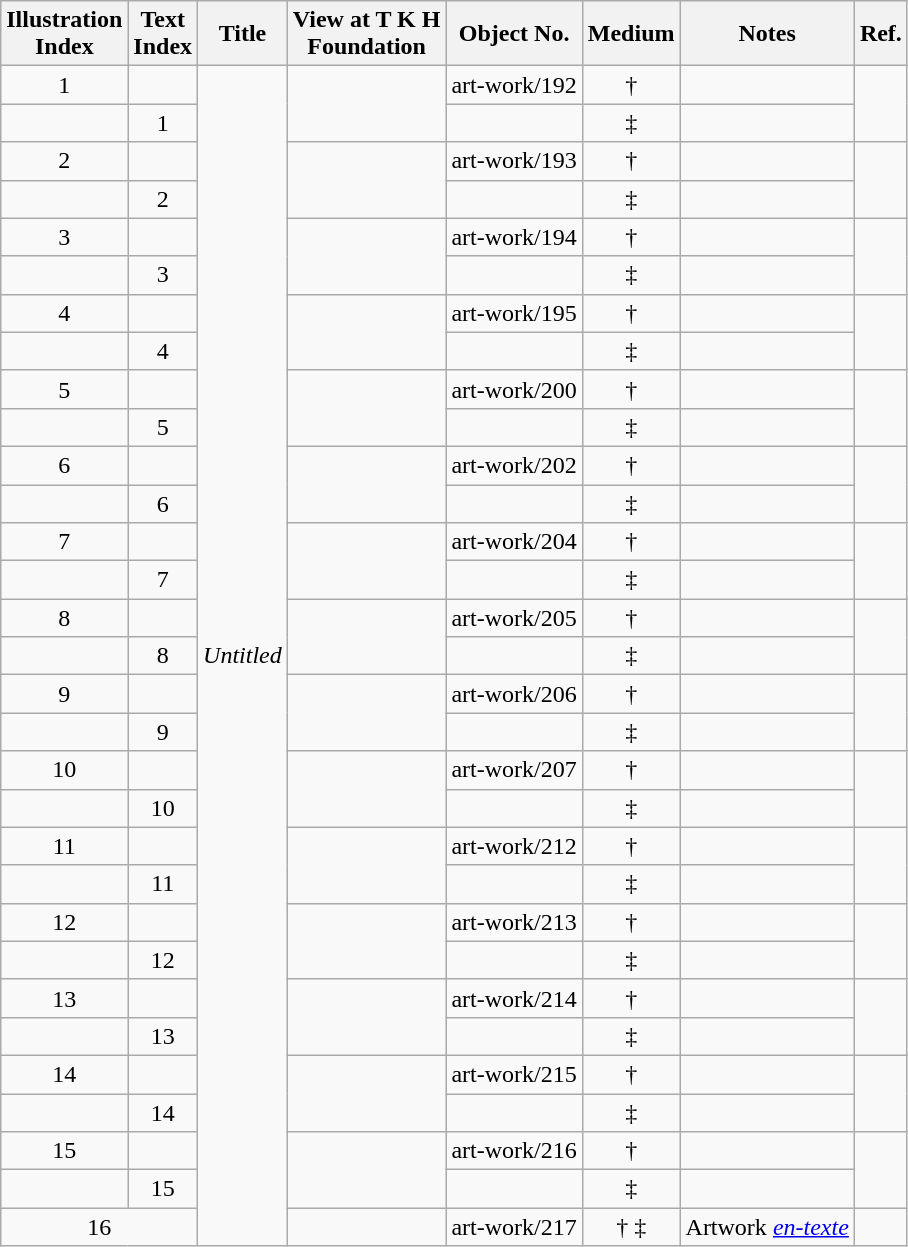<table class="wikitable sortable mw-collapsible" style="text-align: center;">
<tr>
<th>Illustration<br>Index</th>
<th>Text<br>Index</th>
<th>Title</th>
<th>View at T K H<br>Foundation</th>
<th>Object No.</th>
<th>Medium</th>
<th>Notes</th>
<th>Ref.</th>
</tr>
<tr>
<td>1</td>
<td></td>
<td rowspan="31"><em>Untitled</em></td>
<td rowspan="2"></td>
<td>art-work/192</td>
<td>†</td>
<td></td>
<td rowspan="2"></td>
</tr>
<tr>
<td></td>
<td>1</td>
<td></td>
<td>‡</td>
<td></td>
</tr>
<tr>
<td>2</td>
<td></td>
<td rowspan="2"></td>
<td>art-work/193</td>
<td>†</td>
<td></td>
<td rowspan="2"></td>
</tr>
<tr>
<td></td>
<td>2</td>
<td></td>
<td>‡</td>
<td></td>
</tr>
<tr>
<td>3</td>
<td></td>
<td rowspan="2"></td>
<td>art-work/194</td>
<td>†</td>
<td></td>
<td rowspan="2"></td>
</tr>
<tr>
<td></td>
<td>3</td>
<td></td>
<td>‡</td>
<td></td>
</tr>
<tr>
<td>4</td>
<td></td>
<td rowspan="2"></td>
<td>art-work/195</td>
<td>†</td>
<td></td>
<td rowspan="2"></td>
</tr>
<tr>
<td></td>
<td>4</td>
<td></td>
<td>‡</td>
<td></td>
</tr>
<tr>
<td>5</td>
<td></td>
<td rowspan="2"></td>
<td>art-work/200</td>
<td>†</td>
<td></td>
<td rowspan="2"></td>
</tr>
<tr>
<td></td>
<td>5</td>
<td></td>
<td>‡</td>
<td></td>
</tr>
<tr>
<td>6</td>
<td></td>
<td rowspan="2"></td>
<td>art-work/202</td>
<td>†</td>
<td></td>
<td rowspan="2"></td>
</tr>
<tr>
<td></td>
<td>6</td>
<td></td>
<td>‡</td>
<td></td>
</tr>
<tr>
<td>7</td>
<td></td>
<td rowspan="2"></td>
<td>art-work/204</td>
<td>†</td>
<td></td>
<td rowspan="2"></td>
</tr>
<tr>
<td></td>
<td>7</td>
<td></td>
<td>‡</td>
<td></td>
</tr>
<tr>
<td>8</td>
<td></td>
<td rowspan="2"></td>
<td>art-work/205</td>
<td>†</td>
<td></td>
<td rowspan="2"></td>
</tr>
<tr>
<td></td>
<td>8</td>
<td></td>
<td>‡</td>
<td></td>
</tr>
<tr>
<td>9</td>
<td></td>
<td rowspan="2"></td>
<td>art-work/206</td>
<td>†</td>
<td></td>
<td rowspan="2"></td>
</tr>
<tr>
<td></td>
<td>9</td>
<td></td>
<td>‡</td>
<td></td>
</tr>
<tr>
<td>10</td>
<td></td>
<td rowspan="2"></td>
<td>art-work/207</td>
<td>†</td>
<td></td>
<td rowspan="2"></td>
</tr>
<tr>
<td></td>
<td>10</td>
<td></td>
<td>‡</td>
<td></td>
</tr>
<tr>
<td>11</td>
<td></td>
<td rowspan="2"></td>
<td>art-work/212</td>
<td>†</td>
<td></td>
<td rowspan="2"></td>
</tr>
<tr>
<td></td>
<td>11</td>
<td></td>
<td>‡</td>
<td></td>
</tr>
<tr>
<td>12</td>
<td></td>
<td rowspan="2"></td>
<td>art-work/213</td>
<td>†</td>
<td></td>
<td rowspan="2"></td>
</tr>
<tr>
<td></td>
<td>12</td>
<td></td>
<td>‡</td>
<td></td>
</tr>
<tr>
<td>13</td>
<td></td>
<td rowspan="2"></td>
<td>art-work/214</td>
<td>†</td>
<td></td>
<td rowspan="2"></td>
</tr>
<tr>
<td></td>
<td>13</td>
<td></td>
<td>‡</td>
<td></td>
</tr>
<tr>
<td>14</td>
<td></td>
<td rowspan="2"></td>
<td>art-work/215</td>
<td>†</td>
<td></td>
<td rowspan="2"></td>
</tr>
<tr>
<td></td>
<td>14</td>
<td></td>
<td>‡</td>
<td></td>
</tr>
<tr>
<td>15</td>
<td></td>
<td rowspan="2"></td>
<td>art-work/216</td>
<td>†</td>
<td></td>
<td rowspan="2"></td>
</tr>
<tr>
<td></td>
<td>15</td>
<td></td>
<td>‡</td>
<td></td>
</tr>
<tr>
<td colspan="2">16</td>
<td></td>
<td>art-work/217</td>
<td>† ‡</td>
<td>Artwork <em><a href='#'>en-texte</a></em></td>
<td></td>
</tr>
</table>
